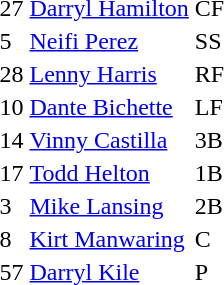<table>
<tr>
<td>27</td>
<td><a href='#'>Darryl Hamilton</a></td>
<td>CF</td>
</tr>
<tr>
<td>5</td>
<td><a href='#'>Neifi Perez</a></td>
<td>SS</td>
</tr>
<tr>
<td>28</td>
<td><a href='#'>Lenny Harris</a></td>
<td>RF</td>
</tr>
<tr>
<td>10</td>
<td><a href='#'>Dante Bichette</a></td>
<td>LF</td>
</tr>
<tr>
<td>14</td>
<td><a href='#'>Vinny Castilla</a></td>
<td>3B</td>
</tr>
<tr>
<td>17</td>
<td><a href='#'>Todd Helton</a></td>
<td>1B</td>
</tr>
<tr>
<td>3</td>
<td><a href='#'>Mike Lansing</a></td>
<td>2B</td>
</tr>
<tr>
<td>8</td>
<td><a href='#'>Kirt Manwaring</a></td>
<td>C</td>
</tr>
<tr>
<td>57</td>
<td><a href='#'>Darryl Kile</a></td>
<td>P</td>
</tr>
</table>
